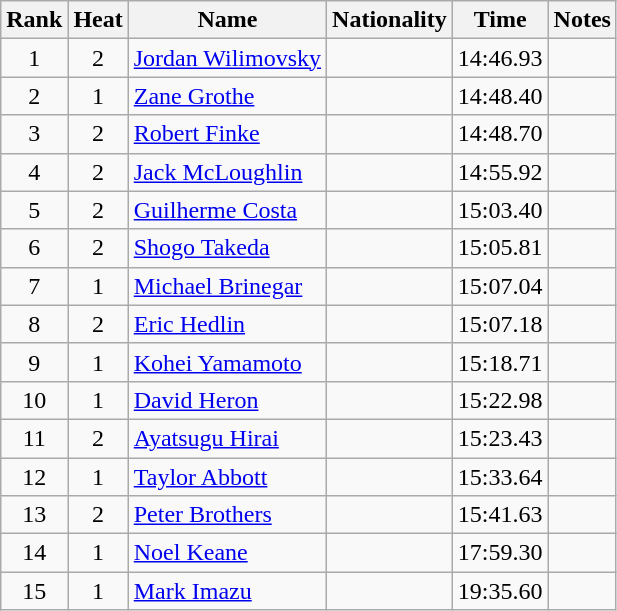<table class="wikitable sortable" style="text-align:center">
<tr>
<th>Rank</th>
<th>Heat</th>
<th>Name</th>
<th>Nationality</th>
<th>Time</th>
<th>Notes</th>
</tr>
<tr>
<td>1</td>
<td>2</td>
<td align=left><a href='#'>Jordan Wilimovsky</a></td>
<td align=left></td>
<td>14:46.93</td>
<td></td>
</tr>
<tr>
<td>2</td>
<td>1</td>
<td align=left><a href='#'>Zane Grothe</a></td>
<td align=left></td>
<td>14:48.40</td>
<td></td>
</tr>
<tr>
<td>3</td>
<td>2</td>
<td align=left><a href='#'>Robert Finke</a></td>
<td align=left></td>
<td>14:48.70</td>
<td></td>
</tr>
<tr>
<td>4</td>
<td>2</td>
<td align=left><a href='#'>Jack McLoughlin</a></td>
<td align=left></td>
<td>14:55.92</td>
<td></td>
</tr>
<tr>
<td>5</td>
<td>2</td>
<td align=left><a href='#'>Guilherme Costa</a></td>
<td align=left></td>
<td>15:03.40</td>
<td></td>
</tr>
<tr>
<td>6</td>
<td>2</td>
<td align=left><a href='#'>Shogo Takeda</a></td>
<td align=left></td>
<td>15:05.81</td>
<td></td>
</tr>
<tr>
<td>7</td>
<td>1</td>
<td align=left><a href='#'>Michael Brinegar</a></td>
<td align=left></td>
<td>15:07.04</td>
<td></td>
</tr>
<tr>
<td>8</td>
<td>2</td>
<td align=left><a href='#'>Eric Hedlin</a></td>
<td align=left></td>
<td>15:07.18</td>
<td></td>
</tr>
<tr>
<td>9</td>
<td>1</td>
<td align=left><a href='#'>Kohei Yamamoto</a></td>
<td align=left></td>
<td>15:18.71</td>
<td></td>
</tr>
<tr>
<td>10</td>
<td>1</td>
<td align=left><a href='#'>David Heron</a></td>
<td align=left></td>
<td>15:22.98</td>
<td></td>
</tr>
<tr>
<td>11</td>
<td>2</td>
<td align=left><a href='#'>Ayatsugu Hirai</a></td>
<td align=left></td>
<td>15:23.43</td>
<td></td>
</tr>
<tr>
<td>12</td>
<td>1</td>
<td align=left><a href='#'>Taylor Abbott</a></td>
<td align=left></td>
<td>15:33.64</td>
<td></td>
</tr>
<tr>
<td>13</td>
<td>2</td>
<td align=left><a href='#'>Peter Brothers</a></td>
<td align=left></td>
<td>15:41.63</td>
<td></td>
</tr>
<tr>
<td>14</td>
<td>1</td>
<td align=left><a href='#'>Noel Keane</a></td>
<td align=left></td>
<td>17:59.30</td>
<td></td>
</tr>
<tr>
<td>15</td>
<td>1</td>
<td align=left><a href='#'>Mark Imazu</a></td>
<td align=left></td>
<td>19:35.60</td>
<td></td>
</tr>
</table>
